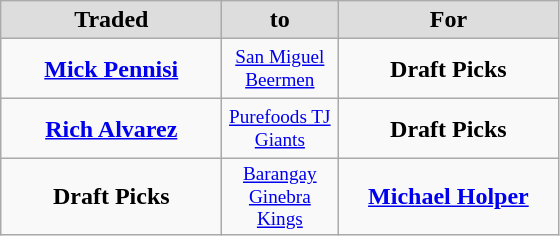<table class="wikitable" style="text-align: center">
<tr align="center" bgcolor="#dddddd">
<td style="width:140px"><strong>Traded</strong></td>
<td style="width:70px"><strong>to</strong></td>
<td style="width:140px"><strong>For</strong></td>
</tr>
<tr style="height:40px">
<td><strong><a href='#'>Mick Pennisi</a></strong></td>
<td style="font-size: 80%"><a href='#'>San Miguel Beermen</a></td>
<td><strong>Draft Picks</strong></td>
</tr>
<tr style="height:40px">
<td><strong><a href='#'>Rich Alvarez</a></strong> </td>
<td style="font-size: 80%"><a href='#'>Purefoods TJ Giants</a></td>
<td><strong>Draft Picks</strong></td>
</tr>
<tr style="height:40px">
<td><strong>Draft Picks</strong></td>
<td style="font-size: 80%"><a href='#'>Barangay Ginebra Kings</a></td>
<td><strong><a href='#'>Michael Holper</a></strong></td>
</tr>
</table>
